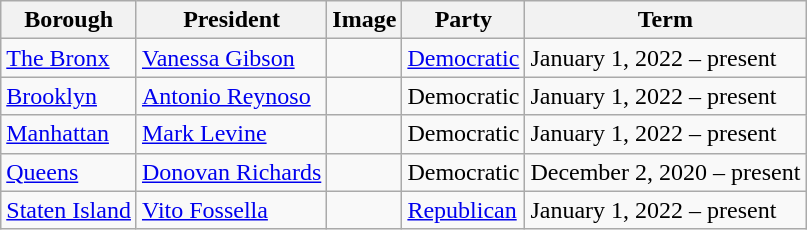<table class="wikitable">
<tr>
<th>Borough</th>
<th>President</th>
<th>Image</th>
<th>Party</th>
<th>Term</th>
</tr>
<tr>
<td> <a href='#'>The Bronx</a></td>
<td><a href='#'>Vanessa Gibson</a></td>
<td></td>
<td><a href='#'>Democratic</a></td>
<td>January 1, 2022 – present</td>
</tr>
<tr>
<td> <a href='#'>Brooklyn</a></td>
<td><a href='#'>Antonio Reynoso</a></td>
<td></td>
<td>Democratic</td>
<td>January 1, 2022 – present</td>
</tr>
<tr>
<td> <a href='#'>Manhattan</a></td>
<td><a href='#'>Mark Levine</a></td>
<td></td>
<td>Democratic</td>
<td>January 1, 2022 – present</td>
</tr>
<tr>
<td> <a href='#'>Queens</a></td>
<td><a href='#'>Donovan Richards</a></td>
<td></td>
<td>Democratic</td>
<td>December 2, 2020 – present</td>
</tr>
<tr>
<td><a href='#'>Staten Island</a></td>
<td><a href='#'>Vito Fossella</a></td>
<td></td>
<td><a href='#'>Republican</a></td>
<td>January 1, 2022 – present</td>
</tr>
</table>
